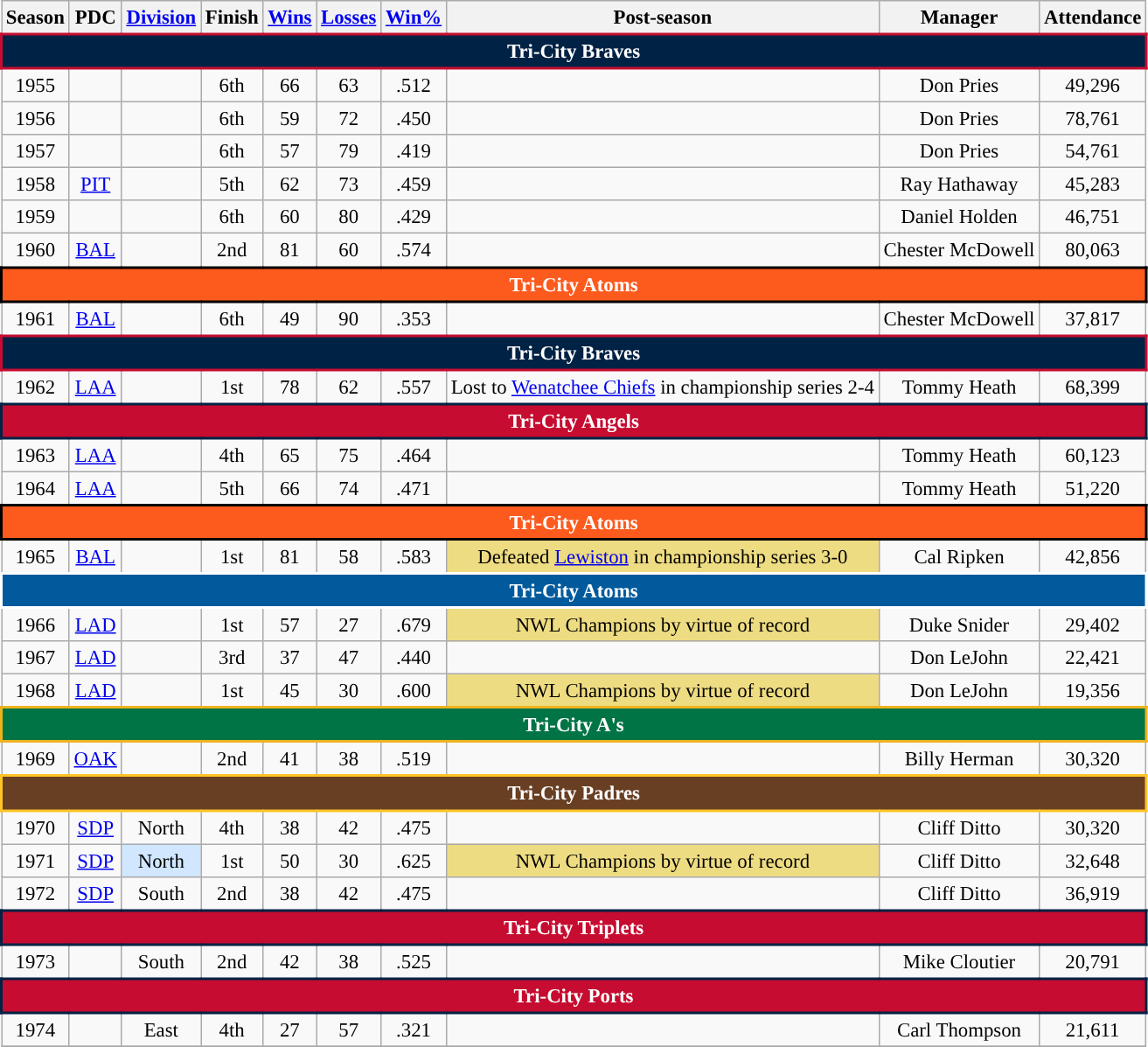<table class="wikitable" style="text-align:center; font-size:95%">
<tr>
<th scope="col">Season</th>
<th scope="col">PDC</th>
<th scope="col"><a href='#'>Division</a></th>
<th scope="col">Finish</th>
<th scope="col"><a href='#'>Wins</a></th>
<th scope="col"><a href='#'>Losses</a></th>
<th scope="col"><a href='#'>Win%</a></th>
<th scope="col">Post-season</th>
<th scope="col">Manager</th>
<th scope="col">Attendance</th>
</tr>
<tr>
<td align="center" colspan="11" style="background: #002244; color: white; border:2px solid #C60C30"><strong>Tri-City Braves</strong></td>
</tr>
<tr>
<td>1955</td>
<td></td>
<td></td>
<td>6th</td>
<td>66</td>
<td>63</td>
<td>.512</td>
<td></td>
<td>Don Pries</td>
<td>49,296</td>
</tr>
<tr>
<td>1956</td>
<td></td>
<td></td>
<td>6th</td>
<td>59</td>
<td>72</td>
<td>.450</td>
<td></td>
<td>Don Pries</td>
<td>78,761</td>
</tr>
<tr>
<td>1957</td>
<td></td>
<td></td>
<td>6th</td>
<td>57</td>
<td>79</td>
<td>.419</td>
<td></td>
<td>Don Pries</td>
<td>54,761</td>
</tr>
<tr>
<td>1958</td>
<td><a href='#'>PIT</a></td>
<td></td>
<td>5th</td>
<td>62</td>
<td>73</td>
<td>.459</td>
<td></td>
<td>Ray Hathaway</td>
<td>45,283</td>
</tr>
<tr>
<td>1959</td>
<td></td>
<td></td>
<td>6th</td>
<td>60</td>
<td>80</td>
<td>.429</td>
<td></td>
<td>Daniel Holden</td>
<td>46,751</td>
</tr>
<tr>
<td>1960</td>
<td><a href='#'>BAL</a></td>
<td></td>
<td>2nd</td>
<td>81</td>
<td>60</td>
<td>.574</td>
<td></td>
<td>Chester McDowell</td>
<td>80,063</td>
</tr>
<tr>
<td align="center" colspan="11" style="background:#FD5A1E; color: white; border:2px solid#000000"><strong>Tri-City Atoms</strong></td>
</tr>
<tr>
<td>1961</td>
<td><a href='#'>BAL</a></td>
<td></td>
<td>6th</td>
<td>49</td>
<td>90</td>
<td>.353</td>
<td></td>
<td>Chester McDowell</td>
<td>37,817</td>
</tr>
<tr>
<td align="center" colspan="11" style="background: #002244; color: white; border:2px solid #C60C30"><strong>Tri-City Braves</strong></td>
</tr>
<tr>
<td>1962</td>
<td><a href='#'>LAA</a></td>
<td></td>
<td>1st</td>
<td>78</td>
<td>62</td>
<td>.557</td>
<td>Lost to <a href='#'>Wenatchee Chiefs</a> in championship series 2-4</td>
<td>Tommy Heath</td>
<td>68,399</td>
</tr>
<tr>
<td align="center" colspan="11" style="background: #C60C30; color: white; border:2px solid #002244"><strong>Tri-City Angels</strong></td>
</tr>
<tr>
<td>1963</td>
<td><a href='#'>LAA</a></td>
<td></td>
<td>4th</td>
<td>65</td>
<td>75</td>
<td>.464</td>
<td></td>
<td>Tommy Heath</td>
<td>60,123</td>
</tr>
<tr>
<td>1964</td>
<td><a href='#'>LAA</a></td>
<td></td>
<td>5th</td>
<td>66</td>
<td>74</td>
<td>.471</td>
<td></td>
<td>Tommy Heath</td>
<td>51,220</td>
</tr>
<tr>
<td align="center" colspan="11" style="background:#FD5A1E; color: white; border:2px solid#000000"><strong>Tri-City Atoms</strong></td>
</tr>
<tr>
<td>1965</td>
<td><a href='#'>BAL</a></td>
<td></td>
<td>1st</td>
<td>81</td>
<td>58</td>
<td>.583</td>
<td bgcolor="#EEDC82">Defeated <a href='#'>Lewiston</a> in championship series 3-0</td>
<td>Cal Ripken</td>
<td>42,856</td>
</tr>
<tr>
<td align="center" colspan="11" style="background:#005A9C; color: white; border:2px solid#FFFFFF"><strong>Tri-City Atoms</strong></td>
</tr>
<tr>
<td>1966</td>
<td><a href='#'>LAD</a></td>
<td></td>
<td>1st</td>
<td>57</td>
<td>27</td>
<td>.679</td>
<td bgcolor="#EEDC82">NWL Champions by virtue of record</td>
<td>Duke Snider</td>
<td>29,402</td>
</tr>
<tr>
<td>1967</td>
<td><a href='#'>LAD</a></td>
<td></td>
<td>3rd</td>
<td>37</td>
<td>47</td>
<td>.440</td>
<td></td>
<td>Don LeJohn</td>
<td>22,421</td>
</tr>
<tr>
<td>1968</td>
<td><a href='#'>LAD</a></td>
<td></td>
<td>1st</td>
<td>45</td>
<td>30</td>
<td>.600</td>
<td bgcolor="#EEDC82">NWL Champions by virtue of record</td>
<td>Don LeJohn</td>
<td>19,356</td>
</tr>
<tr>
<td align="center" colspan="11" style="background: #007444; color: white; border:2px solid #EFB21E"><strong>Tri-City A's</strong></td>
</tr>
<tr>
<td>1969</td>
<td><a href='#'>OAK</a></td>
<td></td>
<td>2nd</td>
<td>41</td>
<td>38</td>
<td>.519</td>
<td></td>
<td>Billy Herman</td>
<td>30,320</td>
</tr>
<tr>
<td align="center" colspan="11" style="background:#693F23; color: white; border:2px solid#FFC425"><strong>Tri-City Padres</strong></td>
</tr>
<tr>
<td>1970</td>
<td><a href='#'>SDP</a></td>
<td>North</td>
<td>4th</td>
<td>38</td>
<td>42</td>
<td>.475</td>
<td></td>
<td>Cliff Ditto</td>
<td>30,320</td>
</tr>
<tr>
<td>1971</td>
<td><a href='#'>SDP</a></td>
<td bgcolor="#D0E7FF">North</td>
<td>1st</td>
<td>50</td>
<td>30</td>
<td>.625</td>
<td bgcolor="#EEDC82">NWL Champions by virtue of record</td>
<td>Cliff Ditto</td>
<td>32,648</td>
</tr>
<tr>
<td>1972</td>
<td><a href='#'>SDP</a></td>
<td>South</td>
<td>2nd</td>
<td>38</td>
<td>42</td>
<td>.475</td>
<td></td>
<td>Cliff Ditto</td>
<td>36,919</td>
</tr>
<tr>
<td align="center" colspan="11" style="background: #C60C30; color: white; border:2px solid #002244"><strong>Tri-City Triplets</strong></td>
</tr>
<tr>
<td>1973</td>
<td></td>
<td>South</td>
<td>2nd</td>
<td>42</td>
<td>38</td>
<td>.525</td>
<td></td>
<td>Mike Cloutier</td>
<td>20,791</td>
</tr>
<tr>
<td align="center" colspan="11" style="background: #C60C30; color: white; border:2px solid #002244"><strong>Tri-City Ports</strong></td>
</tr>
<tr>
<td>1974</td>
<td></td>
<td>East</td>
<td>4th</td>
<td>27</td>
<td>57</td>
<td>.321</td>
<td></td>
<td>Carl Thompson</td>
<td>21,611</td>
</tr>
<tr>
</tr>
</table>
